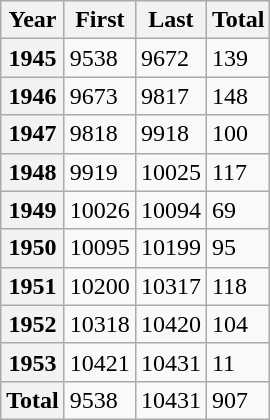<table class="wikitable">
<tr>
<th>Year</th>
<th>First</th>
<th>Last</th>
<th>Total</th>
</tr>
<tr>
<th>1945</th>
<td>9538</td>
<td>9672</td>
<td>139</td>
</tr>
<tr>
<th>1946</th>
<td>9673</td>
<td>9817</td>
<td>148</td>
</tr>
<tr>
<th>1947</th>
<td>9818</td>
<td>9918</td>
<td>100</td>
</tr>
<tr>
<th>1948</th>
<td>9919</td>
<td>10025</td>
<td>117</td>
</tr>
<tr>
<th>1949</th>
<td>10026</td>
<td>10094</td>
<td>69</td>
</tr>
<tr>
<th>1950</th>
<td>10095</td>
<td>10199</td>
<td>95</td>
</tr>
<tr>
<th>1951</th>
<td>10200</td>
<td>10317</td>
<td>118</td>
</tr>
<tr>
<th>1952</th>
<td>10318</td>
<td>10420</td>
<td>104</td>
</tr>
<tr>
<th>1953</th>
<td>10421</td>
<td>10431</td>
<td>11</td>
</tr>
<tr>
<th>Total</th>
<td>9538</td>
<td>10431</td>
<td>907</td>
</tr>
</table>
